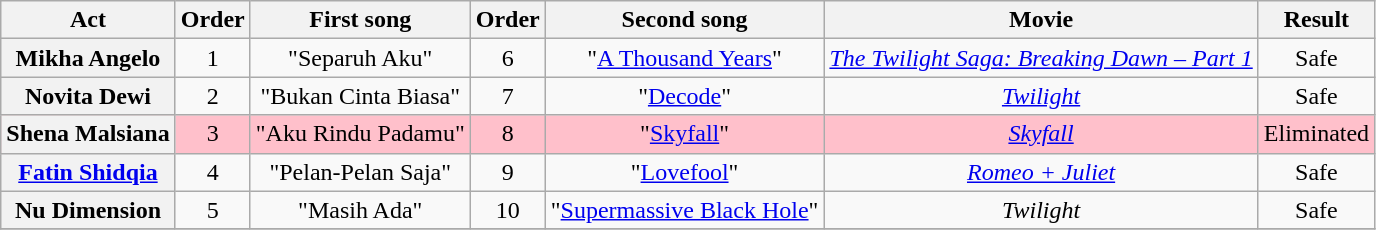<table class="wikitable plainrowheaders" style="text-align:center;">
<tr>
<th scope="col">Act</th>
<th scope="col">Order</th>
<th scope="col">First song</th>
<th scope="col">Order</th>
<th scope="col">Second song</th>
<th scope="col">Movie</th>
<th scope="col">Result</th>
</tr>
<tr>
<th scope="row">Mikha Angelo</th>
<td>1</td>
<td>"Separuh Aku"</td>
<td>6</td>
<td>"<a href='#'>A Thousand Years</a>"</td>
<td><em><a href='#'>The Twilight Saga: Breaking Dawn – Part 1</a></em></td>
<td>Safe</td>
</tr>
<tr>
<th scope="row">Novita Dewi</th>
<td>2</td>
<td>"Bukan Cinta Biasa"</td>
<td>7</td>
<td>"<a href='#'>Decode</a>"</td>
<td><em><a href='#'>Twilight</a></em></td>
<td>Safe</td>
</tr>
<tr style="background:pink;">
<th scope="row">Shena Malsiana</th>
<td>3</td>
<td>"Aku Rindu Padamu"</td>
<td>8</td>
<td>"<a href='#'>Skyfall</a>"</td>
<td><em><a href='#'>Skyfall</a></em></td>
<td>Eliminated</td>
</tr>
<tr>
<th scope="row"><a href='#'>Fatin Shidqia</a></th>
<td>4</td>
<td>"Pelan-Pelan Saja"</td>
<td>9</td>
<td>"<a href='#'>Lovefool</a>"</td>
<td><em><a href='#'>Romeo + Juliet</a></em></td>
<td>Safe</td>
</tr>
<tr>
<th scope="row">Nu Dimension</th>
<td>5</td>
<td>"Masih Ada"</td>
<td>10</td>
<td>"<a href='#'>Supermassive Black Hole</a>"</td>
<td><em>Twilight</em></td>
<td>Safe</td>
</tr>
<tr>
</tr>
</table>
